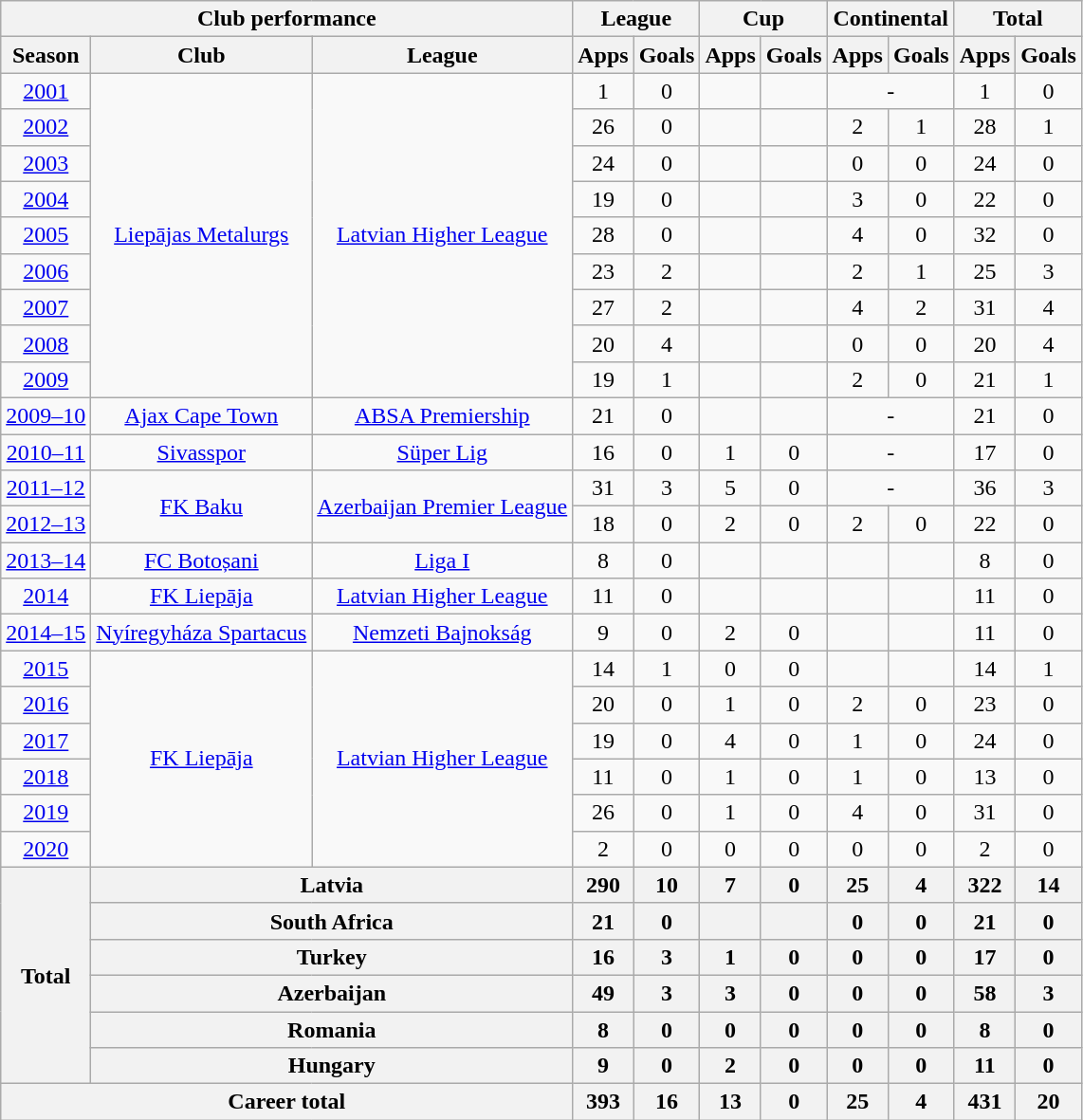<table class="wikitable" style="text-align:center">
<tr>
<th colspan=3>Club performance</th>
<th colspan=2>League</th>
<th colspan=2>Cup</th>
<th colspan=2>Continental</th>
<th colspan=2>Total</th>
</tr>
<tr>
<th>Season</th>
<th>Club</th>
<th>League</th>
<th>Apps</th>
<th>Goals</th>
<th>Apps</th>
<th>Goals</th>
<th>Apps</th>
<th>Goals</th>
<th>Apps</th>
<th>Goals</th>
</tr>
<tr>
<td><a href='#'>2001</a></td>
<td rowspan="9"><a href='#'>Liepājas Metalurgs</a></td>
<td rowspan="9"><a href='#'>Latvian Higher League</a></td>
<td>1</td>
<td>0</td>
<td></td>
<td></td>
<td colspan="2">-</td>
<td>1</td>
<td>0</td>
</tr>
<tr>
<td><a href='#'>2002</a></td>
<td>26</td>
<td>0</td>
<td></td>
<td></td>
<td>2</td>
<td>1</td>
<td>28</td>
<td>1</td>
</tr>
<tr>
<td><a href='#'>2003</a></td>
<td>24</td>
<td>0</td>
<td></td>
<td></td>
<td>0</td>
<td>0</td>
<td>24</td>
<td>0</td>
</tr>
<tr>
<td><a href='#'>2004</a></td>
<td>19</td>
<td>0</td>
<td></td>
<td></td>
<td>3</td>
<td>0</td>
<td>22</td>
<td>0</td>
</tr>
<tr>
<td><a href='#'>2005</a></td>
<td>28</td>
<td>0</td>
<td></td>
<td></td>
<td>4</td>
<td>0</td>
<td>32</td>
<td>0</td>
</tr>
<tr>
<td><a href='#'>2006</a></td>
<td>23</td>
<td>2</td>
<td></td>
<td></td>
<td>2</td>
<td>1</td>
<td>25</td>
<td>3</td>
</tr>
<tr>
<td><a href='#'>2007</a></td>
<td>27</td>
<td>2</td>
<td></td>
<td></td>
<td>4</td>
<td>2</td>
<td>31</td>
<td>4</td>
</tr>
<tr>
<td><a href='#'>2008</a></td>
<td>20</td>
<td>4</td>
<td></td>
<td></td>
<td>0</td>
<td>0</td>
<td>20</td>
<td>4</td>
</tr>
<tr>
<td><a href='#'>2009</a></td>
<td>19</td>
<td>1</td>
<td></td>
<td></td>
<td>2</td>
<td>0</td>
<td>21</td>
<td>1</td>
</tr>
<tr>
<td><a href='#'>2009–10</a></td>
<td><a href='#'>Ajax Cape Town</a></td>
<td><a href='#'>ABSA Premiership</a></td>
<td>21</td>
<td>0</td>
<td></td>
<td></td>
<td colspan="2">-</td>
<td>21</td>
<td>0</td>
</tr>
<tr>
<td><a href='#'>2010–11</a></td>
<td><a href='#'>Sivasspor</a></td>
<td><a href='#'>Süper Lig</a></td>
<td>16</td>
<td>0</td>
<td>1</td>
<td>0</td>
<td colspan="2">-</td>
<td>17</td>
<td>0</td>
</tr>
<tr>
<td><a href='#'>2011–12</a></td>
<td rowspan="2"><a href='#'>FK Baku</a></td>
<td rowspan="2"><a href='#'>Azerbaijan Premier League</a></td>
<td>31</td>
<td>3</td>
<td>5</td>
<td>0</td>
<td colspan="2">-</td>
<td>36</td>
<td>3</td>
</tr>
<tr>
<td><a href='#'>2012–13</a></td>
<td>18</td>
<td>0</td>
<td>2</td>
<td>0</td>
<td>2</td>
<td>0</td>
<td>22</td>
<td>0</td>
</tr>
<tr>
<td><a href='#'>2013–14</a></td>
<td><a href='#'>FC Botoșani</a></td>
<td><a href='#'>Liga I</a></td>
<td>8</td>
<td>0</td>
<td></td>
<td></td>
<td></td>
<td></td>
<td>8</td>
<td>0</td>
</tr>
<tr>
<td><a href='#'>2014</a></td>
<td><a href='#'>FK Liepāja</a></td>
<td><a href='#'>Latvian Higher League</a></td>
<td>11</td>
<td>0</td>
<td></td>
<td></td>
<td></td>
<td></td>
<td>11</td>
<td>0</td>
</tr>
<tr>
<td><a href='#'>2014–15</a></td>
<td><a href='#'>Nyíregyháza Spartacus</a></td>
<td><a href='#'>Nemzeti Bajnokság</a></td>
<td>9</td>
<td>0</td>
<td>2</td>
<td>0</td>
<td></td>
<td></td>
<td>11</td>
<td>0</td>
</tr>
<tr>
<td><a href='#'>2015</a></td>
<td rowspan="6"><a href='#'>FK Liepāja</a></td>
<td rowspan="6"><a href='#'>Latvian Higher League</a></td>
<td>14</td>
<td>1</td>
<td>0</td>
<td>0</td>
<td></td>
<td></td>
<td>14</td>
<td>1</td>
</tr>
<tr>
<td><a href='#'>2016</a></td>
<td>20</td>
<td>0</td>
<td>1</td>
<td>0</td>
<td>2</td>
<td>0</td>
<td>23</td>
<td>0</td>
</tr>
<tr>
<td><a href='#'>2017</a></td>
<td>19</td>
<td>0</td>
<td>4</td>
<td>0</td>
<td>1</td>
<td>0</td>
<td>24</td>
<td>0</td>
</tr>
<tr>
<td><a href='#'>2018</a></td>
<td>11</td>
<td>0</td>
<td>1</td>
<td>0</td>
<td>1</td>
<td>0</td>
<td>13</td>
<td>0</td>
</tr>
<tr>
<td><a href='#'>2019</a></td>
<td>26</td>
<td>0</td>
<td>1</td>
<td>0</td>
<td>4</td>
<td>0</td>
<td>31</td>
<td>0</td>
</tr>
<tr>
<td><a href='#'>2020</a></td>
<td>2</td>
<td>0</td>
<td>0</td>
<td>0</td>
<td>0</td>
<td>0</td>
<td>2</td>
<td>0</td>
</tr>
<tr>
<th rowspan=6>Total</th>
<th colspan=2>Latvia</th>
<th>290</th>
<th>10</th>
<th>7</th>
<th>0</th>
<th>25</th>
<th>4</th>
<th>322</th>
<th>14</th>
</tr>
<tr>
<th colspan=2>South Africa</th>
<th>21</th>
<th>0</th>
<th></th>
<th></th>
<th>0</th>
<th>0</th>
<th>21</th>
<th>0</th>
</tr>
<tr>
<th colspan=2>Turkey</th>
<th>16</th>
<th>3</th>
<th>1</th>
<th>0</th>
<th>0</th>
<th>0</th>
<th>17</th>
<th>0</th>
</tr>
<tr>
<th colspan=2>Azerbaijan</th>
<th>49</th>
<th>3</th>
<th>3</th>
<th>0</th>
<th>0</th>
<th>0</th>
<th>58</th>
<th>3</th>
</tr>
<tr>
<th colspan=2>Romania</th>
<th>8</th>
<th>0</th>
<th>0</th>
<th>0</th>
<th>0</th>
<th>0</th>
<th>8</th>
<th>0</th>
</tr>
<tr>
<th colspan=2>Hungary</th>
<th>9</th>
<th>0</th>
<th>2</th>
<th>0</th>
<th>0</th>
<th>0</th>
<th>11</th>
<th>0</th>
</tr>
<tr>
<th colspan=3>Career total</th>
<th>393</th>
<th>16</th>
<th>13</th>
<th>0</th>
<th>25</th>
<th>4</th>
<th>431</th>
<th>20</th>
</tr>
</table>
